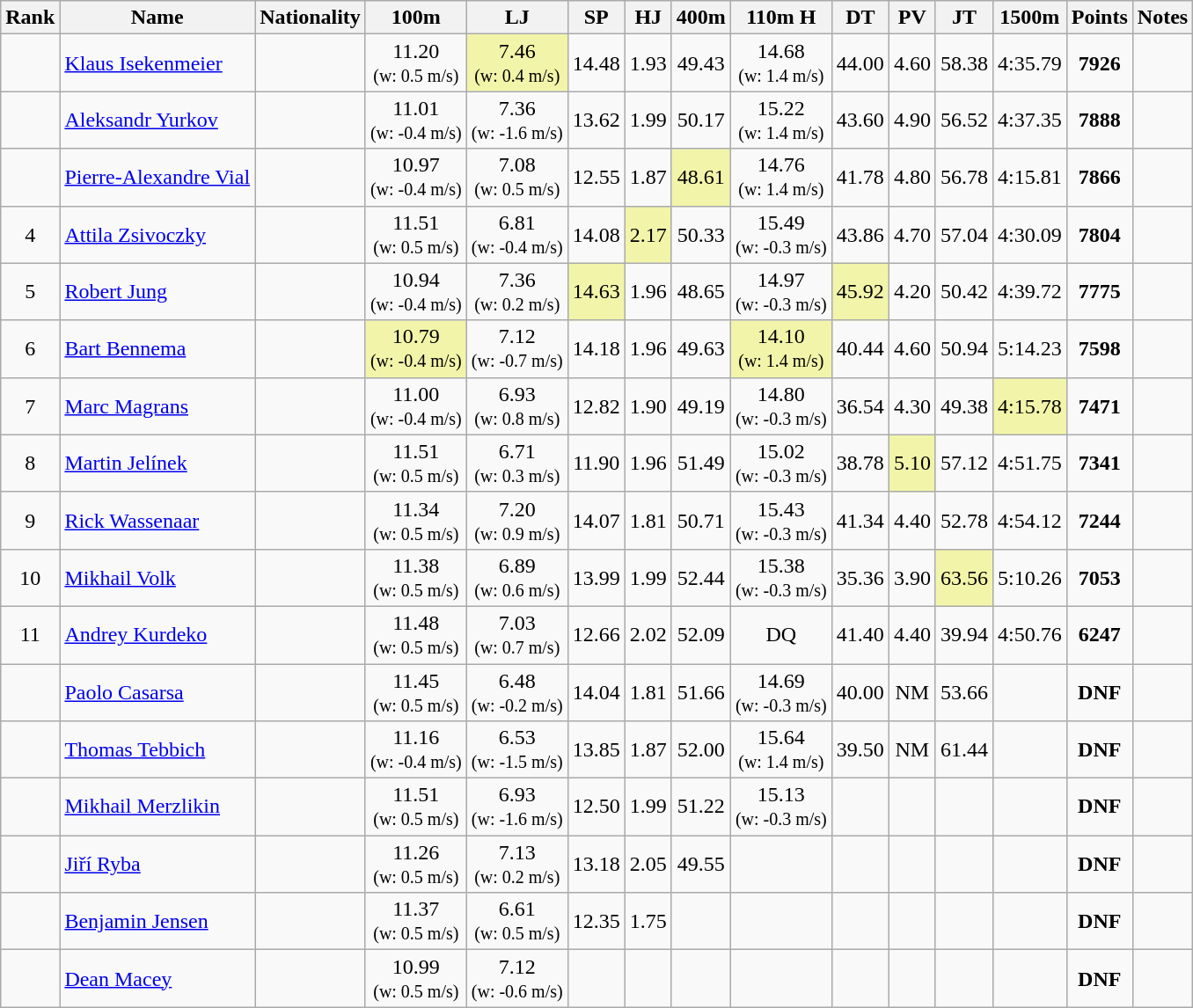<table class="wikitable sortable" style="text-align:center">
<tr>
<th>Rank</th>
<th>Name</th>
<th>Nationality</th>
<th>100m</th>
<th>LJ</th>
<th>SP</th>
<th>HJ</th>
<th>400m</th>
<th>110m H</th>
<th>DT</th>
<th>PV</th>
<th>JT</th>
<th>1500m</th>
<th>Points</th>
<th>Notes</th>
</tr>
<tr>
<td></td>
<td align=left><a href='#'>Klaus Isekenmeier</a></td>
<td align=left></td>
<td>11.20<br><small>(w: 0.5 m/s)</small></td>
<td bgcolor=#F2F5A9>7.46<br><small>(w: 0.4 m/s)</small></td>
<td>14.48</td>
<td>1.93</td>
<td>49.43</td>
<td>14.68<br><small>(w: 1.4 m/s)</small></td>
<td>44.00</td>
<td>4.60</td>
<td>58.38</td>
<td>4:35.79</td>
<td><strong>7926</strong></td>
<td></td>
</tr>
<tr>
<td></td>
<td align=left><a href='#'>Aleksandr Yurkov</a></td>
<td align=left></td>
<td>11.01<br><small>(w: -0.4 m/s)</small></td>
<td>7.36<br><small>(w: -1.6 m/s)</small></td>
<td>13.62</td>
<td>1.99</td>
<td>50.17</td>
<td>15.22<br><small>(w: 1.4 m/s)</small></td>
<td>43.60</td>
<td>4.90</td>
<td>56.52</td>
<td>4:37.35</td>
<td><strong>7888</strong></td>
<td></td>
</tr>
<tr>
<td></td>
<td align=left><a href='#'>Pierre-Alexandre Vial</a></td>
<td align=left></td>
<td>10.97<br><small>(w: -0.4 m/s)</small></td>
<td>7.08<br><small>(w: 0.5 m/s)</small></td>
<td>12.55</td>
<td>1.87</td>
<td bgcolor=#F2F5A9>48.61</td>
<td>14.76<br><small>(w: 1.4 m/s)</small></td>
<td>41.78</td>
<td>4.80</td>
<td>56.78</td>
<td>4:15.81</td>
<td><strong>7866</strong></td>
<td></td>
</tr>
<tr>
<td>4</td>
<td align=left><a href='#'>Attila Zsivoczky</a></td>
<td align=left></td>
<td>11.51<br><small>(w: 0.5 m/s)</small></td>
<td>6.81<br><small>(w: -0.4 m/s)</small></td>
<td>14.08</td>
<td bgcolor=#F2F5A9>2.17</td>
<td>50.33</td>
<td>15.49<br><small>(w: -0.3 m/s)</small></td>
<td>43.86</td>
<td>4.70</td>
<td>57.04</td>
<td>4:30.09</td>
<td><strong>7804</strong></td>
<td></td>
</tr>
<tr>
<td>5</td>
<td align=left><a href='#'>Robert Jung</a></td>
<td align=left></td>
<td>10.94<br><small>(w: -0.4 m/s)</small></td>
<td>7.36<br><small>(w: 0.2 m/s)</small></td>
<td bgcolor=#F2F5A9>14.63</td>
<td>1.96</td>
<td>48.65</td>
<td>14.97<br><small>(w: -0.3 m/s)</small></td>
<td bgcolor=#F2F5A9>45.92</td>
<td>4.20</td>
<td>50.42</td>
<td>4:39.72</td>
<td><strong>7775</strong></td>
<td></td>
</tr>
<tr>
<td>6</td>
<td align=left><a href='#'>Bart Bennema</a></td>
<td align=left></td>
<td bgcolor=#F2F5A9>10.79<br><small>(w: -0.4 m/s)</small></td>
<td>7.12<br><small>(w: -0.7 m/s)</small></td>
<td>14.18</td>
<td>1.96</td>
<td>49.63</td>
<td bgcolor=#F2F5A9>14.10<br><small>(w: 1.4 m/s)</small></td>
<td>40.44</td>
<td>4.60</td>
<td>50.94</td>
<td>5:14.23</td>
<td><strong>7598</strong></td>
<td></td>
</tr>
<tr>
<td>7</td>
<td align=left><a href='#'>Marc Magrans</a></td>
<td align=left></td>
<td>11.00<br><small>(w: -0.4 m/s)</small></td>
<td>6.93<br><small>(w: 0.8 m/s)</small></td>
<td>12.82</td>
<td>1.90</td>
<td>49.19</td>
<td>14.80<br><small>(w: -0.3 m/s)</small></td>
<td>36.54</td>
<td>4.30</td>
<td>49.38</td>
<td bgcolor=#F2F5A9>4:15.78</td>
<td><strong>7471</strong></td>
<td></td>
</tr>
<tr>
<td>8</td>
<td align=left><a href='#'>Martin Jelínek</a></td>
<td align=left></td>
<td>11.51<br><small>(w: 0.5 m/s)</small></td>
<td>6.71<br><small>(w: 0.3 m/s)</small></td>
<td>11.90</td>
<td>1.96</td>
<td>51.49</td>
<td>15.02<br><small>(w: -0.3 m/s)</small></td>
<td>38.78</td>
<td bgcolor=#F2F5A9>5.10</td>
<td>57.12</td>
<td>4:51.75</td>
<td><strong>7341</strong></td>
<td></td>
</tr>
<tr>
<td>9</td>
<td align=left><a href='#'>Rick Wassenaar</a></td>
<td align=left></td>
<td>11.34<br><small>(w: 0.5 m/s)</small></td>
<td>7.20<br><small>(w: 0.9 m/s)</small></td>
<td>14.07</td>
<td>1.81</td>
<td>50.71</td>
<td>15.43<br><small>(w: -0.3 m/s)</small></td>
<td>41.34</td>
<td>4.40</td>
<td>52.78</td>
<td>4:54.12</td>
<td><strong>7244</strong></td>
<td></td>
</tr>
<tr>
<td>10</td>
<td align=left><a href='#'>Mikhail Volk</a></td>
<td align=left></td>
<td>11.38<br><small>(w: 0.5 m/s)</small></td>
<td>6.89<br><small>(w: 0.6 m/s)</small></td>
<td>13.99</td>
<td>1.99</td>
<td>52.44</td>
<td>15.38<br><small>(w: -0.3 m/s)</small></td>
<td>35.36</td>
<td>3.90</td>
<td bgcolor=#F2F5A9>63.56</td>
<td>5:10.26</td>
<td><strong>7053</strong></td>
<td></td>
</tr>
<tr>
<td>11</td>
<td align=left><a href='#'>Andrey Kurdeko</a></td>
<td align=left></td>
<td>11.48<br><small>(w: 0.5 m/s)</small></td>
<td>7.03<br><small>(w: 0.7 m/s)</small></td>
<td>12.66</td>
<td>2.02</td>
<td>52.09</td>
<td>DQ</td>
<td>41.40</td>
<td>4.40</td>
<td>39.94</td>
<td>4:50.76</td>
<td><strong>6247</strong></td>
<td></td>
</tr>
<tr>
<td></td>
<td align=left><a href='#'>Paolo Casarsa</a></td>
<td align=left></td>
<td>11.45<br><small>(w: 0.5 m/s)</small></td>
<td>6.48<br><small>(w: -0.2 m/s)</small></td>
<td>14.04</td>
<td>1.81</td>
<td>51.66</td>
<td>14.69<br><small>(w: -0.3 m/s)</small></td>
<td>40.00</td>
<td>NM</td>
<td>53.66</td>
<td></td>
<td><strong>DNF</strong></td>
<td></td>
</tr>
<tr>
<td></td>
<td align=left><a href='#'>Thomas Tebbich</a></td>
<td align=left></td>
<td>11.16<br><small>(w: -0.4 m/s)</small></td>
<td>6.53<br><small>(w: -1.5 m/s)</small></td>
<td>13.85</td>
<td>1.87</td>
<td>52.00</td>
<td>15.64<br><small>(w: 1.4 m/s)</small></td>
<td>39.50</td>
<td>NM</td>
<td>61.44</td>
<td></td>
<td><strong>DNF</strong></td>
<td></td>
</tr>
<tr>
<td></td>
<td align=left><a href='#'>Mikhail Merzlikin</a></td>
<td align=left></td>
<td>11.51<br><small>(w: 0.5 m/s)</small></td>
<td>6.93<br><small>(w: -1.6 m/s)</small></td>
<td>12.50</td>
<td>1.99</td>
<td>51.22</td>
<td>15.13<br><small>(w: -0.3 m/s)</small></td>
<td></td>
<td></td>
<td></td>
<td></td>
<td><strong>DNF</strong></td>
<td></td>
</tr>
<tr>
<td></td>
<td align=left><a href='#'>Jiří Ryba</a></td>
<td align=left></td>
<td>11.26<br><small>(w: 0.5 m/s)</small></td>
<td>7.13<br><small>(w: 0.2 m/s)</small></td>
<td>13.18</td>
<td>2.05</td>
<td>49.55</td>
<td></td>
<td></td>
<td></td>
<td></td>
<td></td>
<td><strong>DNF</strong></td>
<td></td>
</tr>
<tr>
<td></td>
<td align=left><a href='#'>Benjamin Jensen</a></td>
<td align=left></td>
<td>11.37<br><small>(w: 0.5 m/s)</small></td>
<td>6.61<br><small>(w: 0.5 m/s)</small></td>
<td>12.35</td>
<td>1.75</td>
<td></td>
<td></td>
<td></td>
<td></td>
<td></td>
<td></td>
<td><strong>DNF</strong></td>
<td></td>
</tr>
<tr>
<td></td>
<td align=left><a href='#'>Dean Macey</a></td>
<td align=left></td>
<td>10.99<br><small>(w: 0.5 m/s)</small></td>
<td>7.12<br><small>(w: -0.6 m/s)</small></td>
<td></td>
<td></td>
<td></td>
<td></td>
<td></td>
<td></td>
<td></td>
<td></td>
<td><strong>DNF</strong></td>
<td></td>
</tr>
</table>
